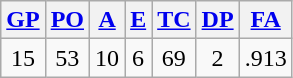<table class="wikitable">
<tr>
<th><a href='#'>GP</a></th>
<th><a href='#'>PO</a></th>
<th><a href='#'>A</a></th>
<th><a href='#'>E</a></th>
<th><a href='#'>TC</a></th>
<th><a href='#'>DP</a></th>
<th><a href='#'>FA</a></th>
</tr>
<tr align=center>
<td>15</td>
<td>53</td>
<td>10</td>
<td>6</td>
<td>69</td>
<td>2</td>
<td>.913</td>
</tr>
</table>
